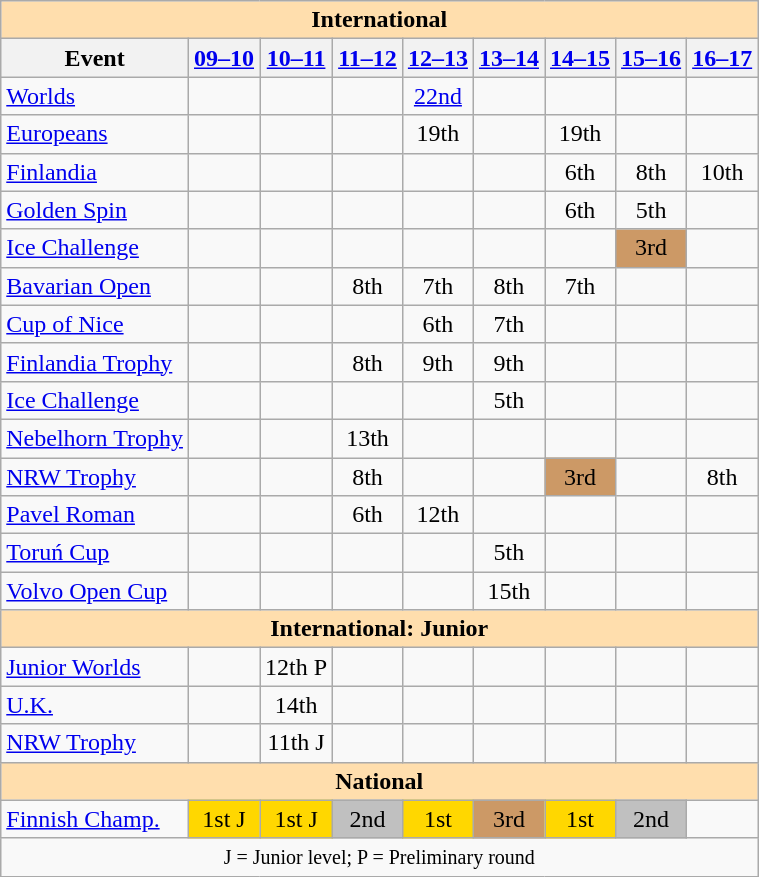<table class="wikitable" style="text-align:center">
<tr>
<th style="background-color: #ffdead; " colspan=9 align=center>International</th>
</tr>
<tr>
<th>Event</th>
<th><a href='#'>09–10</a></th>
<th><a href='#'>10–11</a></th>
<th><a href='#'>11–12</a></th>
<th><a href='#'>12–13</a></th>
<th><a href='#'>13–14</a></th>
<th><a href='#'>14–15</a></th>
<th><a href='#'>15–16</a></th>
<th><a href='#'>16–17</a></th>
</tr>
<tr>
<td align=left><a href='#'>Worlds</a></td>
<td></td>
<td></td>
<td></td>
<td><a href='#'>22nd</a></td>
<td></td>
<td></td>
<td></td>
<td></td>
</tr>
<tr>
<td align=left><a href='#'>Europeans</a></td>
<td></td>
<td></td>
<td></td>
<td>19th</td>
<td></td>
<td>19th</td>
<td></td>
<td></td>
</tr>
<tr>
<td align=left> <a href='#'>Finlandia</a></td>
<td></td>
<td></td>
<td></td>
<td></td>
<td></td>
<td>6th</td>
<td>8th</td>
<td>10th</td>
</tr>
<tr>
<td align=left> <a href='#'>Golden Spin</a></td>
<td></td>
<td></td>
<td></td>
<td></td>
<td></td>
<td>6th</td>
<td>5th</td>
<td></td>
</tr>
<tr>
<td align=left> <a href='#'>Ice Challenge</a></td>
<td></td>
<td></td>
<td></td>
<td></td>
<td></td>
<td></td>
<td bgcolor=cc9966>3rd</td>
<td></td>
</tr>
<tr>
<td align=left><a href='#'>Bavarian Open</a></td>
<td></td>
<td></td>
<td>8th</td>
<td>7th</td>
<td>8th</td>
<td>7th</td>
<td></td>
<td></td>
</tr>
<tr>
<td align=left><a href='#'>Cup of Nice</a></td>
<td></td>
<td></td>
<td></td>
<td>6th</td>
<td>7th</td>
<td></td>
<td></td>
<td></td>
</tr>
<tr>
<td align=left><a href='#'>Finlandia Trophy</a></td>
<td></td>
<td></td>
<td>8th</td>
<td>9th</td>
<td>9th</td>
<td></td>
<td></td>
<td></td>
</tr>
<tr>
<td align=left><a href='#'>Ice Challenge</a></td>
<td></td>
<td></td>
<td></td>
<td></td>
<td>5th</td>
<td></td>
<td></td>
<td></td>
</tr>
<tr>
<td align=left><a href='#'>Nebelhorn Trophy</a></td>
<td></td>
<td></td>
<td>13th</td>
<td></td>
<td></td>
<td></td>
<td></td>
<td></td>
</tr>
<tr>
<td align=left><a href='#'>NRW Trophy</a></td>
<td></td>
<td></td>
<td>8th</td>
<td></td>
<td></td>
<td bgcolor=cc9966>3rd</td>
<td></td>
<td>8th</td>
</tr>
<tr>
<td align=left><a href='#'>Pavel Roman</a></td>
<td></td>
<td></td>
<td>6th</td>
<td>12th</td>
<td></td>
<td></td>
<td></td>
<td></td>
</tr>
<tr>
<td align=left><a href='#'>Toruń Cup</a></td>
<td></td>
<td></td>
<td></td>
<td></td>
<td>5th</td>
<td></td>
<td></td>
<td></td>
</tr>
<tr>
<td align=left><a href='#'>Volvo Open Cup</a></td>
<td></td>
<td></td>
<td></td>
<td></td>
<td>15th</td>
<td></td>
<td></td>
<td></td>
</tr>
<tr>
<th style="background-color: #ffdead; " colspan=9 align=center>International: Junior</th>
</tr>
<tr>
<td align=left><a href='#'>Junior Worlds</a></td>
<td></td>
<td>12th P</td>
<td></td>
<td></td>
<td></td>
<td></td>
<td></td>
<td></td>
</tr>
<tr>
<td align=left> <a href='#'>U.K.</a></td>
<td></td>
<td>14th</td>
<td></td>
<td></td>
<td></td>
<td></td>
<td></td>
<td></td>
</tr>
<tr>
<td align=left><a href='#'>NRW Trophy</a></td>
<td></td>
<td>11th J</td>
<td></td>
<td></td>
<td></td>
<td></td>
<td></td>
<td></td>
</tr>
<tr>
<th style="background-color: #ffdead; " colspan=9 align=center>National</th>
</tr>
<tr>
<td align=left><a href='#'>Finnish Champ.</a></td>
<td bgcolor=gold>1st J</td>
<td bgcolor=gold>1st J</td>
<td bgcolor=silver>2nd</td>
<td bgcolor=gold>1st</td>
<td bgcolor=cc9966>3rd</td>
<td bgcolor=gold>1st</td>
<td bgcolor=silver>2nd</td>
<td></td>
</tr>
<tr>
<td colspan=9 align=center><small> J = Junior level; P = Preliminary round </small></td>
</tr>
</table>
